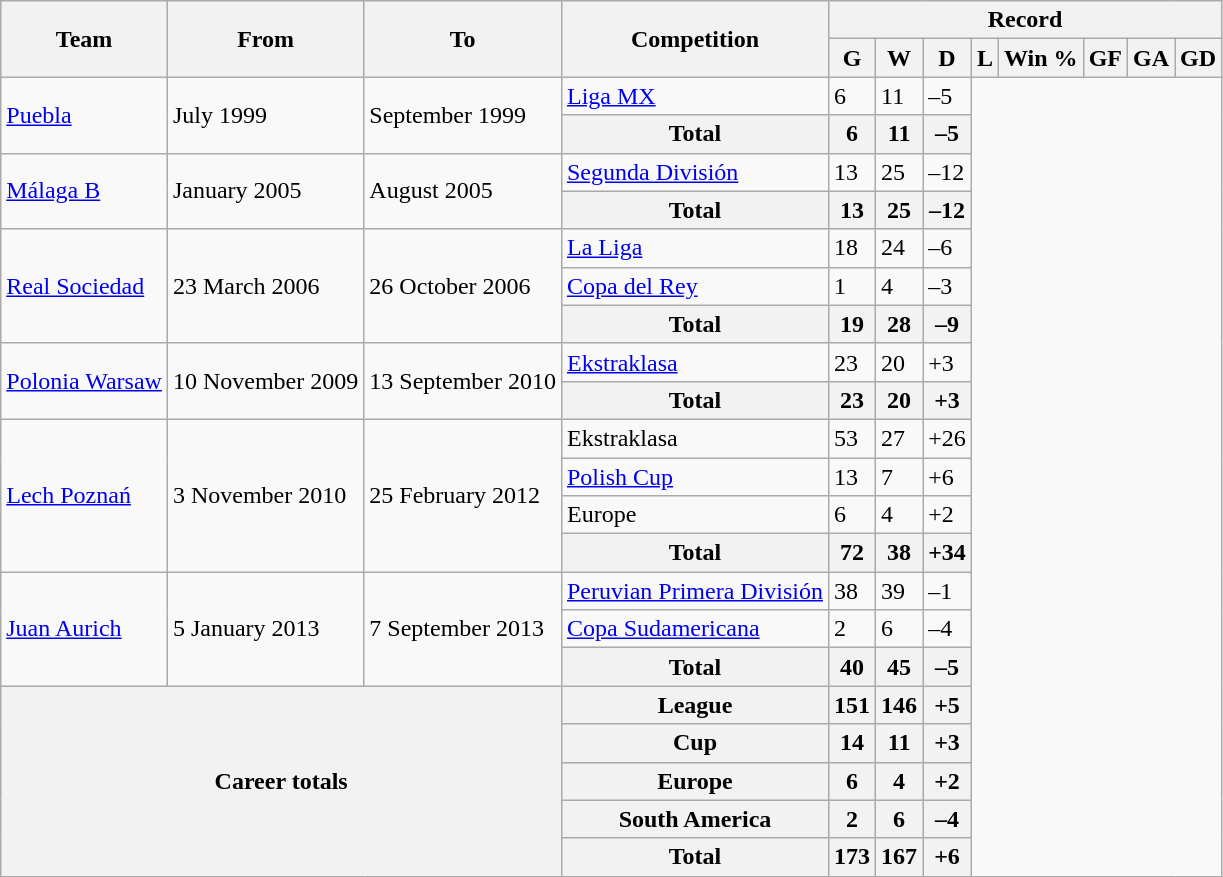<table class="wikitable" style="text-align: center">
<tr>
<th rowspan="2">Team</th>
<th rowspan="2">From</th>
<th rowspan="2">To</th>
<th rowspan="2">Competition</th>
<th colspan="8">Record</th>
</tr>
<tr>
<th>G</th>
<th>W</th>
<th>D</th>
<th>L</th>
<th>Win %</th>
<th>GF</th>
<th>GA</th>
<th>GD</th>
</tr>
<tr>
<td rowspan="2" align="left"><a href='#'>Puebla</a></td>
<td rowspan="2" align="left">July 1999</td>
<td rowspan="2" align="left">September 1999</td>
<td align="left"><a href='#'>Liga MX</a><br></td>
<td align="left">6</td>
<td align="left">11</td>
<td align="left">–5</td>
</tr>
<tr>
<th>Total<br></th>
<th align="left">6</th>
<th align="left">11</th>
<th align="left">–5</th>
</tr>
<tr>
<td rowspan="2" align="left"><a href='#'>Málaga B</a></td>
<td rowspan="2" align="left">January 2005</td>
<td rowspan="2" align="left">August 2005</td>
<td align="left"><a href='#'>Segunda División</a><br></td>
<td align="left">13</td>
<td align="left">25</td>
<td align="left">–12</td>
</tr>
<tr>
<th>Total<br></th>
<th align="left">13</th>
<th align="left">25</th>
<th align="left">–12</th>
</tr>
<tr>
<td rowspan="3" align="left"><a href='#'>Real Sociedad</a></td>
<td rowspan="3" align="left">23 March 2006</td>
<td rowspan="3" align="left">26 October 2006</td>
<td align="left"><a href='#'>La Liga</a><br></td>
<td align="left">18</td>
<td align="left">24</td>
<td align="left">–6</td>
</tr>
<tr>
<td align="left"><a href='#'>Copa del Rey</a><br></td>
<td align="left">1</td>
<td align="left">4</td>
<td align="left">–3</td>
</tr>
<tr>
<th>Total<br></th>
<th align="left">19</th>
<th align="left">28</th>
<th align="left">–9</th>
</tr>
<tr>
<td rowspan="2" align="left"><a href='#'>Polonia Warsaw</a></td>
<td rowspan="2" align="left">10 November 2009</td>
<td rowspan="2" align="left">13 September 2010</td>
<td align="left"><a href='#'>Ekstraklasa</a><br></td>
<td align="left">23</td>
<td align="left">20</td>
<td align="left">+3</td>
</tr>
<tr>
<th>Total<br></th>
<th align="left">23</th>
<th align="left">20</th>
<th align="left">+3</th>
</tr>
<tr>
<td rowspan="4" align="left"><a href='#'>Lech Poznań</a></td>
<td rowspan="4" align="left">3 November 2010</td>
<td rowspan="4" align="left">25 February 2012</td>
<td align="left">Ekstraklasa<br></td>
<td align="left">53</td>
<td align="left">27</td>
<td align="left">+26</td>
</tr>
<tr>
<td align="left"><a href='#'>Polish Cup</a><br></td>
<td align="left">13</td>
<td align="left">7</td>
<td align="left">+6</td>
</tr>
<tr>
<td align="left">Europe<br></td>
<td align="left">6</td>
<td align="left">4</td>
<td align="left">+2</td>
</tr>
<tr>
<th>Total<br></th>
<th align="left">72</th>
<th align="left">38</th>
<th align="left">+34</th>
</tr>
<tr>
<td rowspan="3" align="left"><a href='#'>Juan Aurich</a></td>
<td rowspan="3" align="left">5 January 2013</td>
<td rowspan="3" align="left">7 September 2013</td>
<td align="left"><a href='#'>Peruvian Primera División</a><br></td>
<td align="left">38</td>
<td align="left">39</td>
<td align="left">–1</td>
</tr>
<tr>
<td align="left"><a href='#'>Copa Sudamericana</a><br></td>
<td align="left">2</td>
<td align="left">6</td>
<td align="left">–4</td>
</tr>
<tr>
<th>Total<br></th>
<th align="left">40</th>
<th align="left">45</th>
<th align="left">–5</th>
</tr>
<tr>
<th rowspan="5" colspan="3">Career totals</th>
<th>League<br></th>
<th align="left">151</th>
<th align="left">146</th>
<th align="left">+5</th>
</tr>
<tr>
<th>Cup<br></th>
<th align="left">14</th>
<th align="left">11</th>
<th align="left">+3</th>
</tr>
<tr>
<th>Europe<br></th>
<th align="left">6</th>
<th align="left">4</th>
<th align="left">+2</th>
</tr>
<tr>
<th>South America<br></th>
<th align="left">2</th>
<th align="left">6</th>
<th align="left">–4</th>
</tr>
<tr>
<th>Total<br></th>
<th align="left">173</th>
<th align="left">167</th>
<th align="left">+6</th>
</tr>
</table>
